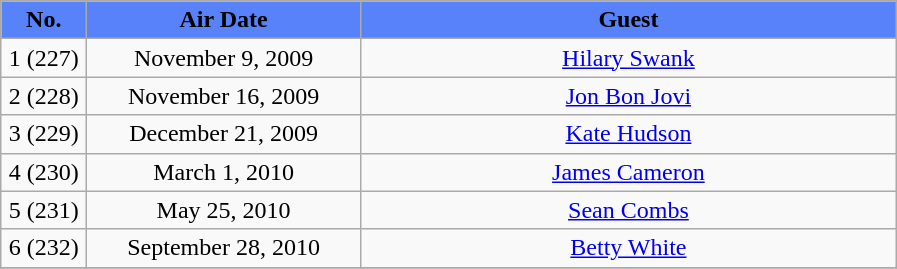<table class="wikitable" style="text-align:center;">
<tr>
<th width="50" style="background:#5882FA">No.</th>
<th width="175" style="background:#5882FA">Air Date</th>
<th width="350" style="background:#5882FA">Guest</th>
</tr>
<tr>
<td>1 (227)</td>
<td>November 9, 2009</td>
<td><a href='#'>Hilary Swank</a></td>
</tr>
<tr>
<td>2 (228)</td>
<td>November 16, 2009</td>
<td><a href='#'>Jon Bon Jovi</a></td>
</tr>
<tr>
<td>3 (229)</td>
<td>December 21, 2009</td>
<td><a href='#'>Kate Hudson</a></td>
</tr>
<tr>
<td>4 (230)</td>
<td>March 1, 2010</td>
<td><a href='#'>James Cameron</a></td>
</tr>
<tr>
<td>5 (231)</td>
<td>May 25, 2010</td>
<td><a href='#'>Sean Combs</a></td>
</tr>
<tr>
<td>6 (232)</td>
<td>September 28, 2010</td>
<td><a href='#'>Betty White</a></td>
</tr>
<tr>
</tr>
</table>
